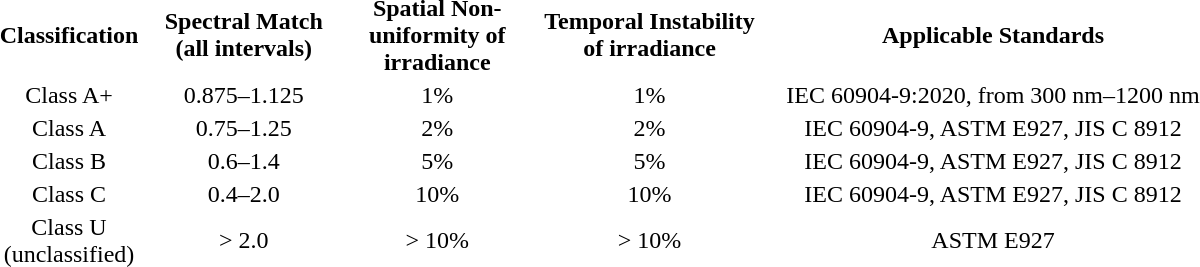<table border="0" align="center">
<tr>
<th width="100">Classification</th>
<th width="125">Spectral Match (all intervals)</th>
<th width="125">Spatial Non-uniformity of irradiance</th>
<th width="150">Temporal Instability of irradiance</th>
<th width="300">Applicable Standards</th>
</tr>
<tr align="center">
<td>Class A+</td>
<td>0.875–1.125</td>
<td>1%</td>
<td>1%</td>
<td>IEC 60904-9:2020, from 300 nm–1200 nm</td>
</tr>
<tr align="center">
<td>Class A</td>
<td>0.75–1.25</td>
<td>2%</td>
<td>2%</td>
<td>IEC 60904-9, ASTM E927, JIS C 8912</td>
</tr>
<tr align="center">
<td>Class B</td>
<td>0.6–1.4</td>
<td>5%</td>
<td>5%</td>
<td>IEC 60904-9, ASTM E927, JIS C 8912</td>
</tr>
<tr align="center">
<td>Class C</td>
<td>0.4–2.0</td>
<td>10%</td>
<td>10%</td>
<td>IEC 60904-9, ASTM E927, JIS C 8912</td>
</tr>
<tr align="center">
<td>Class U (unclassified)</td>
<td>> 2.0</td>
<td>> 10%</td>
<td>> 10%</td>
<td>ASTM E927</td>
</tr>
</table>
